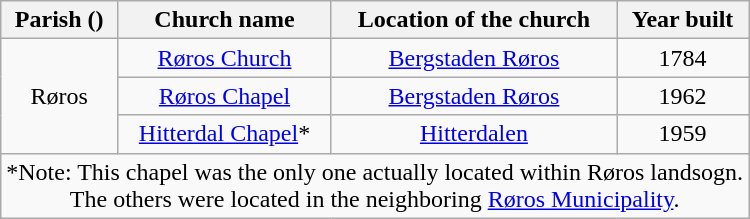<table class="wikitable" style="text-align:center">
<tr>
<th>Parish ()</th>
<th>Church name</th>
<th>Location of the church</th>
<th>Year built</th>
</tr>
<tr>
<td rowspan="3">Røros</td>
<td><a href='#'>Røros Church</a></td>
<td><a href='#'>Bergstaden Røros</a></td>
<td>1784</td>
</tr>
<tr>
<td><a href='#'>Røros Chapel</a></td>
<td><a href='#'>Bergstaden Røros</a></td>
<td>1962</td>
</tr>
<tr>
<td><a href='#'>Hitterdal Chapel</a>*</td>
<td><a href='#'>Hitterdalen</a></td>
<td>1959</td>
</tr>
<tr>
<td colspan="4">*Note: This chapel was the only one actually located within Røros landsogn.<br>The others were located in the neighboring <a href='#'>Røros Municipality</a>.</td>
</tr>
</table>
